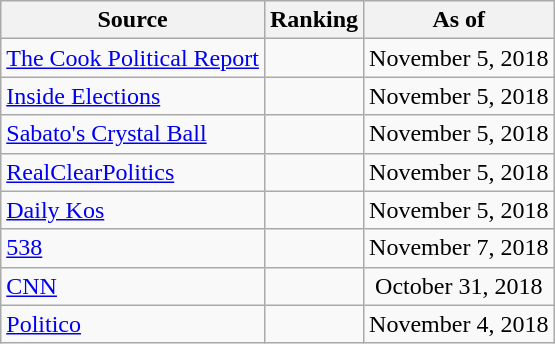<table class="wikitable" style="text-align:center">
<tr>
<th>Source</th>
<th>Ranking</th>
<th>As of</th>
</tr>
<tr>
<td style="text-align:left"><a href='#'>The Cook Political Report</a></td>
<td></td>
<td>November 5, 2018</td>
</tr>
<tr>
<td style="text-align:left"><a href='#'>Inside Elections</a></td>
<td></td>
<td>November 5, 2018</td>
</tr>
<tr>
<td style="text-align:left"><a href='#'>Sabato's Crystal Ball</a></td>
<td></td>
<td>November 5, 2018</td>
</tr>
<tr>
<td style="text-align:left"><a href='#'>RealClearPolitics</a></td>
<td></td>
<td>November 5, 2018</td>
</tr>
<tr>
<td style="text-align:left"><a href='#'>Daily Kos</a></td>
<td></td>
<td>November 5, 2018</td>
</tr>
<tr>
<td style="text-align:left"><a href='#'>538</a></td>
<td></td>
<td>November 7, 2018</td>
</tr>
<tr>
<td style="text-align:left"><a href='#'>CNN</a></td>
<td></td>
<td>October 31, 2018</td>
</tr>
<tr>
<td style="text-align:left"><a href='#'>Politico</a></td>
<td></td>
<td>November 4, 2018</td>
</tr>
</table>
